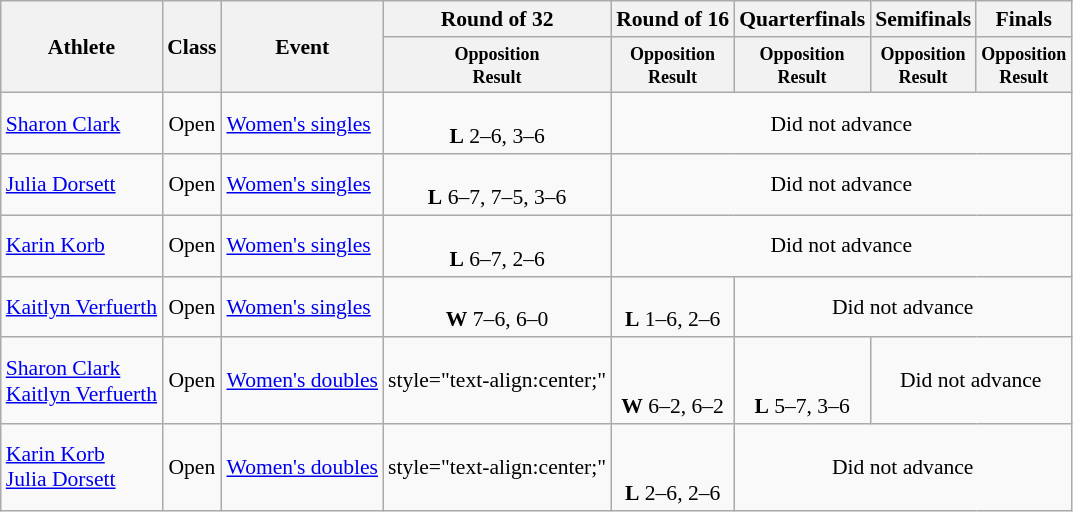<table class=wikitable style="font-size:90%">
<tr>
<th rowspan="2">Athlete</th>
<th rowspan="2">Class</th>
<th rowspan="2">Event</th>
<th>Round of 32</th>
<th>Round of 16</th>
<th>Quarterfinals</th>
<th>Semifinals</th>
<th>Finals</th>
</tr>
<tr>
<th style="line-height:1em"><small>Opposition<br>Result</small></th>
<th style="line-height:1em"><small>Opposition<br>Result</small></th>
<th style="line-height:1em"><small>Opposition<br>Result</small></th>
<th style="line-height:1em"><small>Opposition<br>Result</small></th>
<th style="line-height:1em"><small>Opposition<br>Result</small></th>
</tr>
<tr>
<td><a href='#'>Sharon Clark</a></td>
<td style="text-align:center;">Open</td>
<td><a href='#'>Women's singles</a></td>
<td style="text-align:center;"><br><strong>L</strong> 2–6, 3–6</td>
<td style="text-align:center;" colspan="4">Did not advance</td>
</tr>
<tr>
<td><a href='#'>Julia Dorsett</a></td>
<td style="text-align:center;">Open</td>
<td><a href='#'>Women's singles</a></td>
<td style="text-align:center;"><br><strong>L</strong> 6–7, 7–5, 3–6</td>
<td style="text-align:center;" colspan="4">Did not advance</td>
</tr>
<tr>
<td><a href='#'>Karin Korb</a></td>
<td style="text-align:center;">Open</td>
<td><a href='#'>Women's singles</a></td>
<td style="text-align:center;"><br><strong>L</strong> 6–7, 2–6</td>
<td style="text-align:center;" colspan="4">Did not advance</td>
</tr>
<tr>
<td><a href='#'>Kaitlyn Verfuerth</a></td>
<td style="text-align:center;">Open</td>
<td><a href='#'>Women's singles</a></td>
<td style="text-align:center;"><br><strong>W</strong> 7–6, 6–0</td>
<td style="text-align:center;"><br><strong>L</strong> 1–6, 2–6</td>
<td style="text-align:center;" colspan="3">Did not advance</td>
</tr>
<tr>
<td><a href='#'>Sharon Clark</a><br> <a href='#'>Kaitlyn Verfuerth</a></td>
<td style="text-align:center;">Open</td>
<td><a href='#'>Women's doubles</a></td>
<td>style="text-align:center;" </td>
<td style="text-align:center;"><br> <br><strong>W</strong> 6–2, 6–2</td>
<td style="text-align:center;"><br> <br><strong>L</strong> 5–7, 3–6</td>
<td style="text-align:center;" colspan="2">Did not advance</td>
</tr>
<tr>
<td><a href='#'>Karin Korb</a><br> <a href='#'>Julia Dorsett</a></td>
<td style="text-align:center;">Open</td>
<td><a href='#'>Women's doubles</a></td>
<td>style="text-align:center;" </td>
<td style="text-align:center;"><br> <br><strong>L</strong> 2–6, 2–6</td>
<td style="text-align:center;" colspan="3">Did not advance</td>
</tr>
</table>
